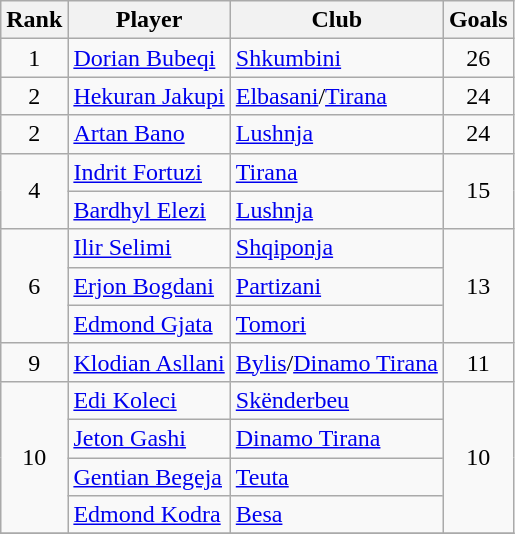<table class="wikitable" style="text-align:center">
<tr>
<th>Rank</th>
<th>Player</th>
<th>Club</th>
<th>Goals</th>
</tr>
<tr>
<td>1</td>
<td align="left"> <a href='#'>Dorian Bubeqi</a></td>
<td align="left"><a href='#'>Shkumbini</a></td>
<td>26</td>
</tr>
<tr>
<td>2</td>
<td align="left"> <a href='#'>Hekuran Jakupi</a></td>
<td align="left"><a href='#'>Elbasani</a>/<a href='#'>Tirana</a></td>
<td>24</td>
</tr>
<tr>
<td>2</td>
<td align="left"> <a href='#'>Artan Bano</a></td>
<td align="left"><a href='#'>Lushnja</a></td>
<td>24</td>
</tr>
<tr>
<td rowspan="2">4</td>
<td align="left"> <a href='#'>Indrit Fortuzi</a></td>
<td align="left"><a href='#'>Tirana</a></td>
<td rowspan="2">15</td>
</tr>
<tr>
<td align="left"> <a href='#'>Bardhyl Elezi</a></td>
<td align="left"><a href='#'>Lushnja</a></td>
</tr>
<tr>
<td rowspan="3">6</td>
<td align="left"> <a href='#'>Ilir Selimi</a></td>
<td align="left"><a href='#'>Shqiponja</a></td>
<td rowspan="3">13</td>
</tr>
<tr>
<td align="left"> <a href='#'>Erjon Bogdani</a></td>
<td align="left"><a href='#'>Partizani</a></td>
</tr>
<tr>
<td align="left"> <a href='#'>Edmond Gjata</a></td>
<td align="left"><a href='#'>Tomori</a></td>
</tr>
<tr>
<td>9</td>
<td align="left"> <a href='#'>Klodian Asllani</a></td>
<td align="left"><a href='#'>Bylis</a>/<a href='#'>Dinamo Tirana</a></td>
<td>11</td>
</tr>
<tr>
<td rowspan="4">10</td>
<td align="left"> <a href='#'>Edi Koleci</a></td>
<td align="left"><a href='#'>Skënderbeu</a></td>
<td rowspan="4">10</td>
</tr>
<tr>
<td align="left"> <a href='#'>Jeton Gashi</a></td>
<td align="left"><a href='#'>Dinamo Tirana</a></td>
</tr>
<tr>
<td align="left"> <a href='#'>Gentian Begeja</a></td>
<td align="left"><a href='#'>Teuta</a></td>
</tr>
<tr>
<td align="left"> <a href='#'>Edmond Kodra</a></td>
<td align="left"><a href='#'>Besa</a></td>
</tr>
<tr>
</tr>
</table>
